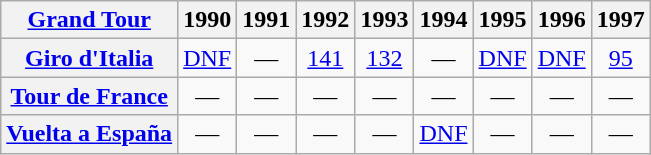<table class="wikitable plainrowheaders">
<tr>
<th scope="col"><a href='#'>Grand Tour</a></th>
<th scope="col">1990</th>
<th scope="col">1991</th>
<th scope="col">1992</th>
<th scope="col">1993</th>
<th scope="col">1994</th>
<th scope="col">1995</th>
<th scope="col">1996</th>
<th scope="col">1997</th>
</tr>
<tr style="text-align:center;">
<th scope="row"> <a href='#'>Giro d'Italia</a></th>
<td><a href='#'>DNF</a></td>
<td>—</td>
<td><a href='#'>141</a></td>
<td><a href='#'>132</a></td>
<td>—</td>
<td><a href='#'>DNF</a></td>
<td><a href='#'>DNF</a></td>
<td><a href='#'>95</a></td>
</tr>
<tr style="text-align:center;">
<th scope="row"> <a href='#'>Tour de France</a></th>
<td>—</td>
<td>—</td>
<td>—</td>
<td>—</td>
<td>—</td>
<td>—</td>
<td>—</td>
<td>—</td>
</tr>
<tr style="text-align:center;">
<th scope="row"> <a href='#'>Vuelta a España</a></th>
<td>—</td>
<td>—</td>
<td>—</td>
<td>—</td>
<td style="text-align:center;"><a href='#'>DNF</a></td>
<td>—</td>
<td>—</td>
<td>—</td>
</tr>
</table>
